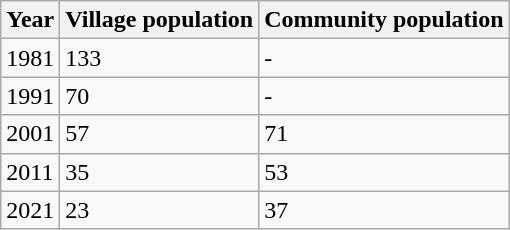<table class="wikitable">
<tr>
<th>Year</th>
<th>Village population</th>
<th>Community population</th>
</tr>
<tr>
<td>1981</td>
<td>133</td>
<td>-</td>
</tr>
<tr>
<td>1991</td>
<td>70</td>
<td>-</td>
</tr>
<tr>
<td>2001</td>
<td>57</td>
<td>71</td>
</tr>
<tr>
<td>2011</td>
<td>35</td>
<td>53</td>
</tr>
<tr>
<td>2021</td>
<td>23</td>
<td>37</td>
</tr>
</table>
